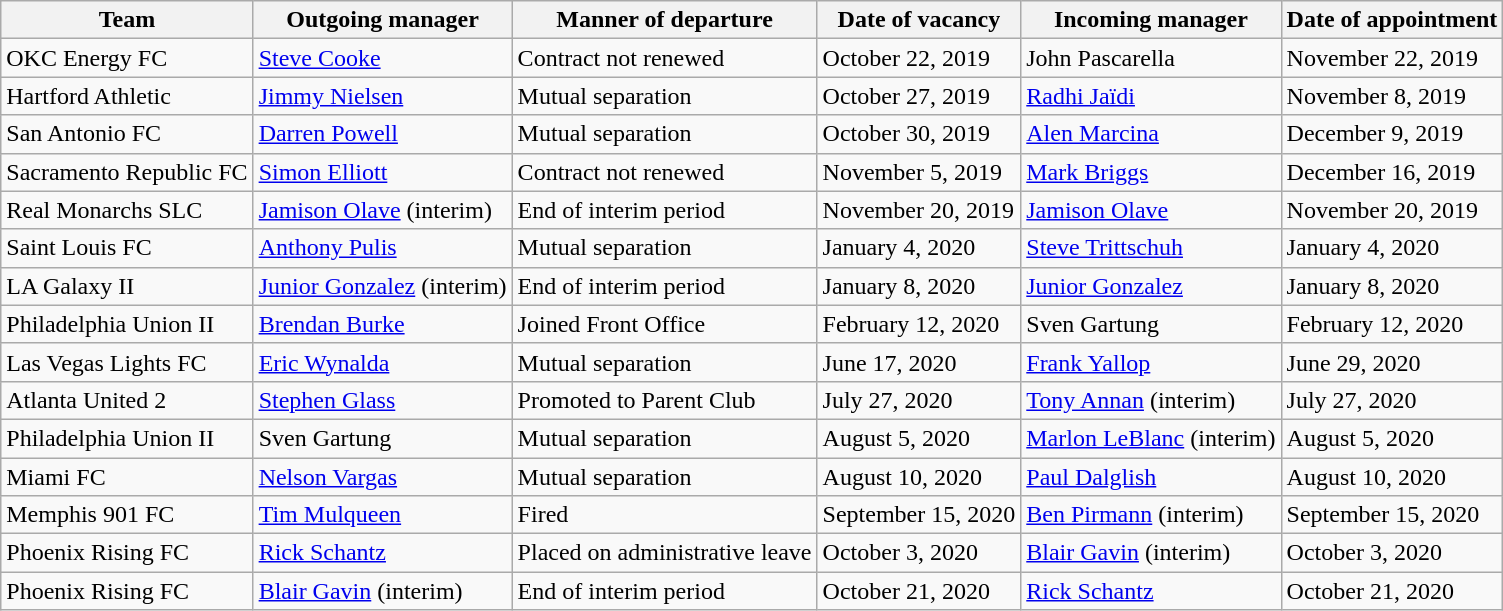<table class="wikitable sortable">
<tr>
<th>Team</th>
<th>Outgoing manager</th>
<th>Manner of departure</th>
<th>Date of vacancy</th>
<th>Incoming manager</th>
<th>Date of appointment</th>
</tr>
<tr>
<td>OKC Energy FC</td>
<td> <a href='#'>Steve Cooke</a></td>
<td>Contract not renewed</td>
<td>October 22, 2019</td>
<td> John Pascarella</td>
<td>November 22, 2019</td>
</tr>
<tr>
<td>Hartford Athletic</td>
<td> <a href='#'>Jimmy Nielsen</a></td>
<td>Mutual separation</td>
<td>October 27, 2019</td>
<td> <a href='#'>Radhi Jaïdi</a></td>
<td>November 8, 2019</td>
</tr>
<tr>
<td>San Antonio FC</td>
<td> <a href='#'>Darren Powell</a></td>
<td>Mutual separation</td>
<td>October 30, 2019</td>
<td> <a href='#'>Alen Marcina</a></td>
<td>December 9, 2019</td>
</tr>
<tr>
<td>Sacramento Republic FC</td>
<td> <a href='#'>Simon Elliott</a></td>
<td>Contract not renewed</td>
<td>November 5, 2019</td>
<td> <a href='#'>Mark Briggs</a></td>
<td>December 16, 2019</td>
</tr>
<tr>
<td>Real Monarchs SLC</td>
<td> <a href='#'>Jamison Olave</a> (interim)</td>
<td>End of interim period</td>
<td>November 20, 2019</td>
<td> <a href='#'>Jamison Olave</a></td>
<td>November 20, 2019</td>
</tr>
<tr>
<td>Saint Louis FC</td>
<td> <a href='#'>Anthony Pulis</a></td>
<td>Mutual separation</td>
<td>January 4, 2020</td>
<td> <a href='#'>Steve Trittschuh</a></td>
<td>January 4, 2020</td>
</tr>
<tr>
<td>LA Galaxy II</td>
<td> <a href='#'>Junior Gonzalez</a> (interim)</td>
<td>End of interim period</td>
<td>January 8, 2020</td>
<td> <a href='#'>Junior Gonzalez</a></td>
<td>January 8, 2020</td>
</tr>
<tr>
<td>Philadelphia Union II</td>
<td> <a href='#'>Brendan Burke</a></td>
<td>Joined Front Office</td>
<td>February 12, 2020</td>
<td> Sven Gartung</td>
<td>February 12, 2020</td>
</tr>
<tr>
<td>Las Vegas Lights FC</td>
<td> <a href='#'>Eric Wynalda</a></td>
<td>Mutual separation</td>
<td>June 17, 2020</td>
<td> <a href='#'>Frank Yallop</a></td>
<td>June 29, 2020</td>
</tr>
<tr>
<td>Atlanta United 2</td>
<td> <a href='#'>Stephen Glass</a></td>
<td>Promoted to Parent Club</td>
<td>July 27, 2020</td>
<td> <a href='#'>Tony Annan</a> (interim)</td>
<td>July 27, 2020</td>
</tr>
<tr>
<td>Philadelphia Union II</td>
<td> Sven Gartung</td>
<td>Mutual separation</td>
<td>August 5, 2020</td>
<td> <a href='#'>Marlon LeBlanc</a> (interim)</td>
<td>August 5, 2020</td>
</tr>
<tr>
<td>Miami FC</td>
<td> <a href='#'>Nelson Vargas</a></td>
<td>Mutual separation</td>
<td>August 10, 2020</td>
<td> <a href='#'>Paul Dalglish</a></td>
<td>August 10, 2020</td>
</tr>
<tr>
<td>Memphis 901 FC</td>
<td> <a href='#'>Tim Mulqueen</a></td>
<td>Fired</td>
<td>September 15, 2020</td>
<td> <a href='#'>Ben Pirmann</a> (interim)</td>
<td>September 15, 2020</td>
</tr>
<tr>
<td>Phoenix Rising FC</td>
<td> <a href='#'>Rick Schantz</a></td>
<td>Placed on administrative leave</td>
<td>October 3, 2020</td>
<td> <a href='#'>Blair Gavin</a> (interim)</td>
<td>October 3, 2020</td>
</tr>
<tr>
<td>Phoenix Rising FC</td>
<td> <a href='#'>Blair Gavin</a> (interim)</td>
<td>End of interim period</td>
<td>October 21, 2020</td>
<td> <a href='#'>Rick Schantz</a></td>
<td>October 21, 2020</td>
</tr>
</table>
